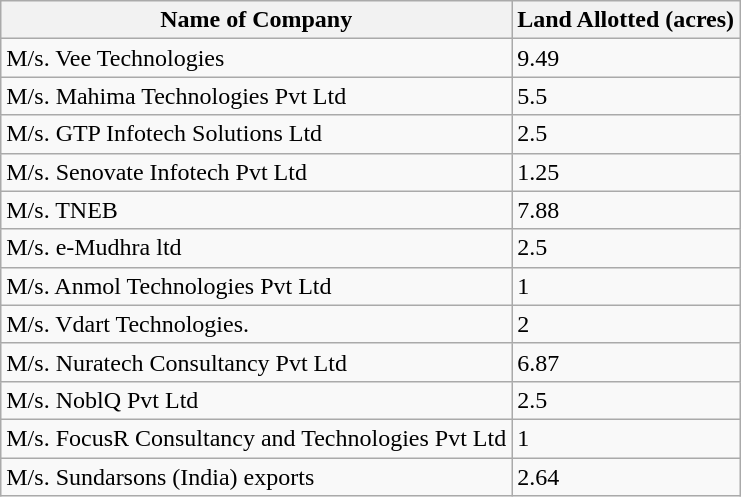<table class="wikitable">
<tr>
<th>Name of Company</th>
<th>Land Allotted (acres)</th>
</tr>
<tr>
<td>M/s. Vee Technologies</td>
<td>9.49</td>
</tr>
<tr>
<td>M/s. Mahima Technologies Pvt Ltd</td>
<td>5.5</td>
</tr>
<tr>
<td>M/s. GTP Infotech Solutions Ltd</td>
<td>2.5</td>
</tr>
<tr>
<td>M/s. Senovate Infotech Pvt Ltd</td>
<td>1.25</td>
</tr>
<tr>
<td>M/s. TNEB</td>
<td>7.88</td>
</tr>
<tr>
<td>M/s. e-Mudhra ltd</td>
<td>2.5</td>
</tr>
<tr>
<td>M/s. Anmol Technologies Pvt Ltd</td>
<td>1</td>
</tr>
<tr>
<td>M/s. Vdart Technologies.</td>
<td>2</td>
</tr>
<tr>
<td>M/s. Nuratech Consultancy Pvt Ltd</td>
<td>6.87</td>
</tr>
<tr>
<td>M/s. NoblQ Pvt Ltd</td>
<td>2.5</td>
</tr>
<tr>
<td>M/s. FocusR Consultancy and Technologies Pvt Ltd</td>
<td>1</td>
</tr>
<tr>
<td>M/s. Sundarsons (India) exports</td>
<td>2.64</td>
</tr>
</table>
